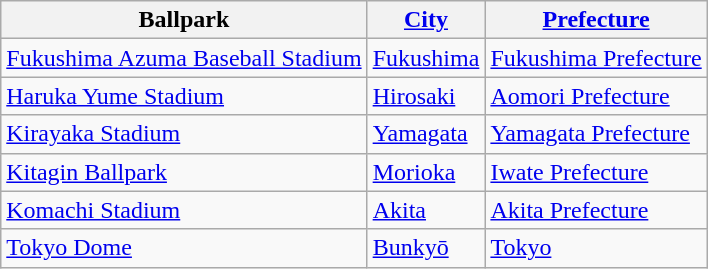<table class="wikitable unsortable plainrowheaders" style="text-align:left">
<tr>
<th scope="col">Ballpark</th>
<th scope="col"><a href='#'>City</a></th>
<th scope="col"><a href='#'>Prefecture</a></th>
</tr>
<tr>
<td><a href='#'>Fukushima Azuma Baseball Stadium</a></td>
<td><a href='#'>Fukushima</a></td>
<td><a href='#'>Fukushima Prefecture</a></td>
</tr>
<tr>
<td><a href='#'>Haruka Yume Stadium</a></td>
<td><a href='#'>Hirosaki</a></td>
<td><a href='#'>Aomori Prefecture</a></td>
</tr>
<tr>
<td><a href='#'>Kirayaka Stadium</a></td>
<td><a href='#'>Yamagata</a></td>
<td><a href='#'>Yamagata Prefecture</a></td>
</tr>
<tr>
<td><a href='#'>Kitagin Ballpark</a></td>
<td><a href='#'>Morioka</a></td>
<td><a href='#'>Iwate Prefecture</a></td>
</tr>
<tr>
<td><a href='#'>Komachi Stadium</a></td>
<td><a href='#'>Akita</a></td>
<td><a href='#'>Akita Prefecture</a></td>
</tr>
<tr>
<td><a href='#'>Tokyo Dome</a></td>
<td><a href='#'>Bunkyō</a></td>
<td><a href='#'>Tokyo</a></td>
</tr>
</table>
